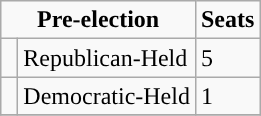<table class= "wikitable">
<tr>
<td colspan= "2" rowspan= "1" align= "center" valign= "top"><strong>Pre-election</strong></td>
<td valign= "top"><strong>Seats</strong><br></td>
</tr>
<tr>
<td style="background-color:"> </td>
<td>Republican-Held</td>
<td>5</td>
</tr>
<tr>
<td style="background-color:"> </td>
<td>Democratic-Held</td>
<td>1</td>
</tr>
<tr>
</tr>
</table>
